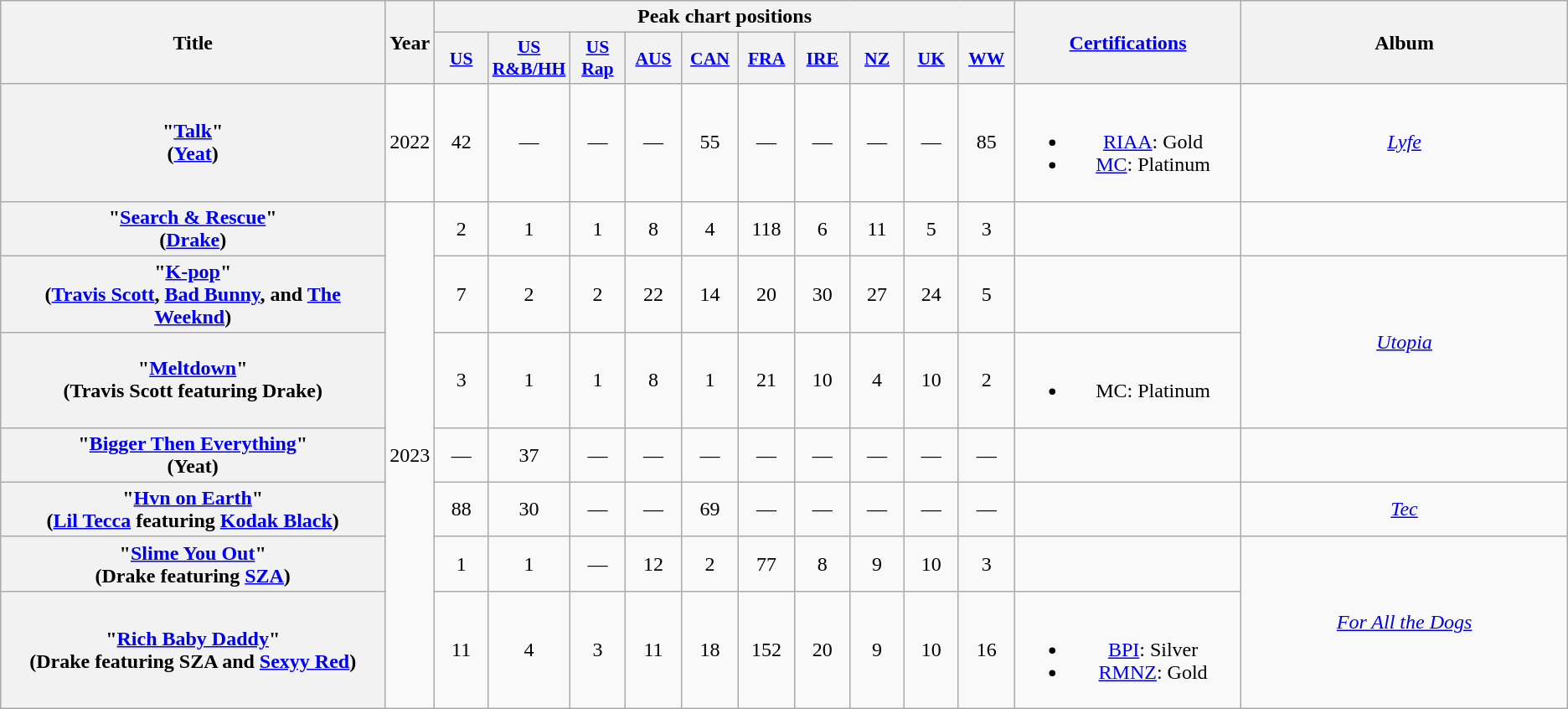<table class="wikitable plainrowheaders" style="text-align:center;">
<tr>
<th scope="coludurud" rowspan="2" style="width:22em;">Title</th>
<th scope="col" rowspan="2">Year</th>
<th scope="col" colspan="10">Peak chart positions</th>
<th scope="col" rowspan="2" style="width:12em;"><a href='#'>Certifications</a></th>
<th scope="col" rowspan="2" style="width:19em;">Album</th>
</tr>
<tr>
<th scope="col" style="width:2.8em;font-size:90%;"><a href='#'>US</a></th>
<th scope="col" style="width:2.8em;font-size:90%;"><a href='#'>US<br>R&B/HH</a></th>
<th scope="col" style="width:2.8em;font-size:90%;"><a href='#'>US<br>Rap</a></th>
<th scope="col" style="width:2.8em;font-size:90%;"><a href='#'>AUS</a></th>
<th scope="col" style="width:2.8em;font-size:90%;"><a href='#'>CAN</a></th>
<th scope="col" style="width:2.8em;font-size:90%;"><a href='#'>FRA</a></th>
<th scope="col" style="width:2.8em;font-size:90%;"><a href='#'>IRE</a></th>
<th scope="col" style="width:2.8em;font-size:90%;"><a href='#'>NZ</a></th>
<th scope="col" style="width:2.8em;font-size:90%;"><a href='#'>UK</a></th>
<th scope="col" style="width:2.8em;font-size:90%;"><a href='#'>WW</a></th>
</tr>
<tr>
<th scope="row">"<a href='#'>Talk</a>"<br><span>(<a href='#'>Yeat</a>)</span></th>
<td>2022</td>
<td>42</td>
<td>—</td>
<td>—</td>
<td>—</td>
<td>55</td>
<td>—</td>
<td>—</td>
<td>—</td>
<td>—</td>
<td>85</td>
<td><br><ul><li><a href='#'>RIAA</a>: Gold</li><li><a href='#'>MC</a>: Platinum</li></ul></td>
<td><em><a href='#'>Lyfe</a></em></td>
</tr>
<tr>
<th scope="row">"<a href='#'>Search & Rescue</a>"<br><span>(<a href='#'>Drake</a>)</span></th>
<td rowspan="7">2023</td>
<td>2</td>
<td>1</td>
<td>1</td>
<td>8</td>
<td>4</td>
<td>118</td>
<td>6</td>
<td>11</td>
<td>5</td>
<td>3</td>
<td></td>
<td></td>
</tr>
<tr>
<th scope="row">"<a href='#'>K-pop</a>"<br><span>(<a href='#'>Travis Scott</a>, <a href='#'>Bad Bunny</a>, and <a href='#'>The Weeknd</a>)</span></th>
<td>7</td>
<td>2</td>
<td>2</td>
<td>22</td>
<td>14</td>
<td>20</td>
<td>30</td>
<td>27</td>
<td>24</td>
<td>5</td>
<td></td>
<td rowspan="2"><em><a href='#'>Utopia</a></em></td>
</tr>
<tr>
<th scope="row">"<a href='#'>Meltdown</a>"<br><span>(Travis Scott featuring Drake)</span></th>
<td>3</td>
<td>1</td>
<td>1</td>
<td>8</td>
<td>1</td>
<td>21</td>
<td>10</td>
<td>4</td>
<td>10</td>
<td>2</td>
<td><br><ul><li>MC: Platinum</li></ul></td>
</tr>
<tr>
<th scope="row">"<a href='#'>Bigger Then Everything</a>"<br><span>(Yeat)</span></th>
<td>—</td>
<td>37</td>
<td>—</td>
<td>—</td>
<td>—</td>
<td>—</td>
<td>—</td>
<td>—</td>
<td>—</td>
<td>—</td>
<td></td>
<td></td>
</tr>
<tr>
<th scope="row">"<a href='#'>Hvn on Earth</a>"<br><span>(<a href='#'>Lil Tecca</a> featuring <a href='#'>Kodak Black</a>)</span></th>
<td>88</td>
<td>30</td>
<td>—</td>
<td>—</td>
<td>69</td>
<td>—</td>
<td>—</td>
<td>—</td>
<td>—</td>
<td>—</td>
<td></td>
<td><em><a href='#'>Tec</a></em></td>
</tr>
<tr>
<th scope="row">"<a href='#'>Slime You Out</a>"<br><span>(Drake featuring <a href='#'>SZA</a>)</span></th>
<td>1</td>
<td>1</td>
<td>—</td>
<td>12</td>
<td>2</td>
<td>77</td>
<td>8</td>
<td>9</td>
<td>10</td>
<td>3</td>
<td></td>
<td rowspan="2"><em><a href='#'>For All the Dogs</a></em></td>
</tr>
<tr>
<th scope="row">"<a href='#'>Rich Baby Daddy</a>"<br><span>(Drake featuring SZA and <a href='#'>Sexyy Red</a>)</span></th>
<td>11</td>
<td>4</td>
<td>3</td>
<td>11</td>
<td>18</td>
<td>152</td>
<td>20</td>
<td>9</td>
<td>10</td>
<td>16</td>
<td><br><ul><li><a href='#'>BPI</a>: Silver</li><li><a href='#'>RMNZ</a>: Gold</li></ul></td>
</tr>
</table>
